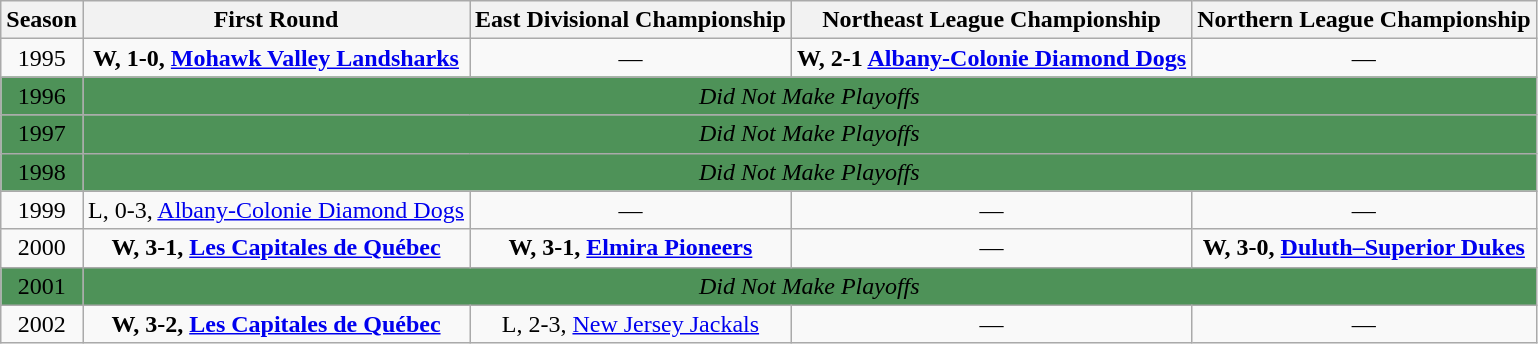<table class="wikitable" style="text-align:center">
<tr>
<th>Season</th>
<th>First Round</th>
<th>East Divisional Championship</th>
<th>Northeast League Championship</th>
<th>Northern League Championship</th>
</tr>
<tr>
<td>1995</td>
<td><strong>W, 1-0, <a href='#'>Mohawk Valley Landsharks</a></strong></td>
<td>—</td>
<td><strong> W, 2-1 <a href='#'>Albany-Colonie Diamond Dogs</a></strong></td>
<td>—</td>
</tr>
<tr bgcolor="#4E9258">
<td>1996</td>
<td colspan="4"><em>Did Not Make Playoffs</em></td>
</tr>
<tr bgcolor="#4E9258">
<td>1997</td>
<td colspan="4"><em>Did Not Make Playoffs</em></td>
</tr>
<tr bgcolor="#4E9258">
<td>1998</td>
<td colspan="4"><em>Did Not Make Playoffs</em></td>
</tr>
<tr>
<td>1999</td>
<td>L, 0-3, <a href='#'>Albany-Colonie Diamond Dogs</a></td>
<td>—</td>
<td>—</td>
<td>—</td>
</tr>
<tr>
<td>2000</td>
<td><strong>W, 3-1, <a href='#'>Les Capitales de Québec</a></strong></td>
<td><strong>W, 3-1, <a href='#'>Elmira Pioneers</a></strong></td>
<td>—</td>
<td><strong>W, 3-0, <a href='#'>Duluth–Superior Dukes</a></strong></td>
</tr>
<tr bgcolor="#4E9258">
<td>2001</td>
<td colspan="4"><em>Did Not Make Playoffs</em></td>
</tr>
<tr>
<td>2002</td>
<td><strong>W, 3-2, <a href='#'>Les Capitales de Québec</a></strong></td>
<td>L, 2-3, <a href='#'>New Jersey Jackals</a></td>
<td>—</td>
<td>—</td>
</tr>
</table>
